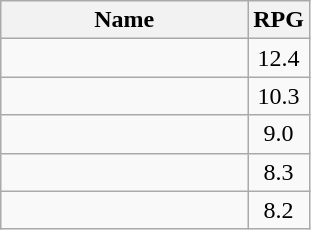<table class=wikitable>
<tr>
<th>Name</th>
<th width="20%">RPG</th>
</tr>
<tr>
<td></td>
<td align=center>12.4</td>
</tr>
<tr>
<td></td>
<td align=center>10.3</td>
</tr>
<tr>
<td></td>
<td align=center>9.0</td>
</tr>
<tr>
<td></td>
<td align=center>8.3</td>
</tr>
<tr>
<td></td>
<td align=center>8.2</td>
</tr>
</table>
